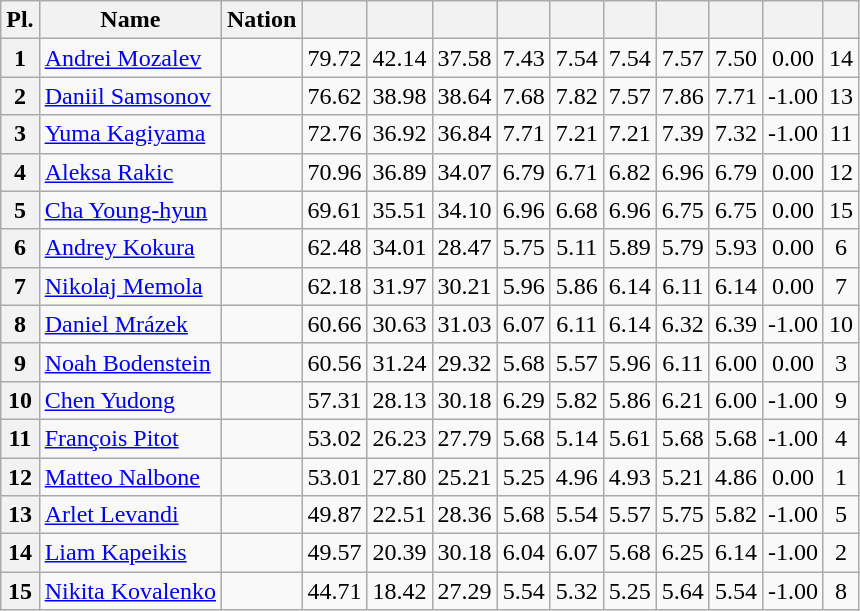<table class="wikitable sortable" style="text-align:center">
<tr>
<th>Pl.</th>
<th>Name</th>
<th>Nation</th>
<th></th>
<th></th>
<th></th>
<th></th>
<th></th>
<th></th>
<th></th>
<th></th>
<th></th>
<th></th>
</tr>
<tr>
<th>1</th>
<td align=left><a href='#'>Andrei Mozalev</a></td>
<td align=left></td>
<td>79.72</td>
<td>42.14</td>
<td>37.58</td>
<td>7.43</td>
<td>7.54</td>
<td>7.54</td>
<td>7.57</td>
<td>7.50</td>
<td>0.00</td>
<td>14</td>
</tr>
<tr>
<th>2</th>
<td align=left><a href='#'>Daniil Samsonov</a></td>
<td align=left></td>
<td>76.62</td>
<td>38.98</td>
<td>38.64</td>
<td>7.68</td>
<td>7.82</td>
<td>7.57</td>
<td>7.86</td>
<td>7.71</td>
<td>-1.00</td>
<td>13</td>
</tr>
<tr>
<th>3</th>
<td align=left><a href='#'>Yuma Kagiyama</a></td>
<td align=left></td>
<td>72.76</td>
<td>36.92</td>
<td>36.84</td>
<td>7.71</td>
<td>7.21</td>
<td>7.21</td>
<td>7.39</td>
<td>7.32</td>
<td>-1.00</td>
<td>11</td>
</tr>
<tr>
<th>4</th>
<td align=left><a href='#'>Aleksa Rakic</a></td>
<td align=left></td>
<td>70.96</td>
<td>36.89</td>
<td>34.07</td>
<td>6.79</td>
<td>6.71</td>
<td>6.82</td>
<td>6.96</td>
<td>6.79</td>
<td>0.00</td>
<td>12</td>
</tr>
<tr>
<th>5</th>
<td align=left><a href='#'>Cha Young-hyun</a></td>
<td align=left></td>
<td>69.61</td>
<td>35.51</td>
<td>34.10</td>
<td>6.96</td>
<td>6.68</td>
<td>6.96</td>
<td>6.75</td>
<td>6.75</td>
<td>0.00</td>
<td>15</td>
</tr>
<tr>
<th>6</th>
<td align=left><a href='#'>Andrey Kokura</a></td>
<td align=left></td>
<td>62.48</td>
<td>34.01</td>
<td>28.47</td>
<td>5.75</td>
<td>5.11</td>
<td>5.89</td>
<td>5.79</td>
<td>5.93</td>
<td>0.00</td>
<td>6</td>
</tr>
<tr>
<th>7</th>
<td align=left><a href='#'>Nikolaj Memola</a></td>
<td align=left></td>
<td>62.18</td>
<td>31.97</td>
<td>30.21</td>
<td>5.96</td>
<td>5.86</td>
<td>6.14</td>
<td>6.11</td>
<td>6.14</td>
<td>0.00</td>
<td>7</td>
</tr>
<tr>
<th>8</th>
<td align=left><a href='#'>Daniel Mrázek</a></td>
<td align=left></td>
<td>60.66</td>
<td>30.63</td>
<td>31.03</td>
<td>6.07</td>
<td>6.11</td>
<td>6.14</td>
<td>6.32</td>
<td>6.39</td>
<td>-1.00</td>
<td>10</td>
</tr>
<tr>
<th>9</th>
<td align=left><a href='#'>Noah Bodenstein</a></td>
<td align=left></td>
<td>60.56</td>
<td>31.24</td>
<td>29.32</td>
<td>5.68</td>
<td>5.57</td>
<td>5.96</td>
<td>6.11</td>
<td>6.00</td>
<td>0.00</td>
<td>3</td>
</tr>
<tr>
<th>10</th>
<td align=left><a href='#'>Chen Yudong</a></td>
<td align=left></td>
<td>57.31</td>
<td>28.13</td>
<td>30.18</td>
<td>6.29</td>
<td>5.82</td>
<td>5.86</td>
<td>6.21</td>
<td>6.00</td>
<td>-1.00</td>
<td>9</td>
</tr>
<tr>
<th>11</th>
<td align=left><a href='#'>François Pitot</a></td>
<td align=left></td>
<td>53.02</td>
<td>26.23</td>
<td>27.79</td>
<td>5.68</td>
<td>5.14</td>
<td>5.61</td>
<td>5.68</td>
<td>5.68</td>
<td>-1.00</td>
<td>4</td>
</tr>
<tr>
<th>12</th>
<td align=left><a href='#'>Matteo Nalbone</a></td>
<td align=left></td>
<td>53.01</td>
<td>27.80</td>
<td>25.21</td>
<td>5.25</td>
<td>4.96</td>
<td>4.93</td>
<td>5.21</td>
<td>4.86</td>
<td>0.00</td>
<td>1</td>
</tr>
<tr>
<th>13</th>
<td align=left><a href='#'>Arlet Levandi</a></td>
<td align=left></td>
<td>49.87</td>
<td>22.51</td>
<td>28.36</td>
<td>5.68</td>
<td>5.54</td>
<td>5.57</td>
<td>5.75</td>
<td>5.82</td>
<td>-1.00</td>
<td>5</td>
</tr>
<tr>
<th>14</th>
<td align=left><a href='#'>Liam Kapeikis</a></td>
<td align=left></td>
<td>49.57</td>
<td>20.39</td>
<td>30.18</td>
<td>6.04</td>
<td>6.07</td>
<td>5.68</td>
<td>6.25</td>
<td>6.14</td>
<td>-1.00</td>
<td>2</td>
</tr>
<tr>
<th>15</th>
<td align=left><a href='#'>Nikita Kovalenko</a></td>
<td align=left></td>
<td>44.71</td>
<td>18.42</td>
<td>27.29</td>
<td>5.54</td>
<td>5.32</td>
<td>5.25</td>
<td>5.64</td>
<td>5.54</td>
<td>-1.00</td>
<td>8</td>
</tr>
</table>
